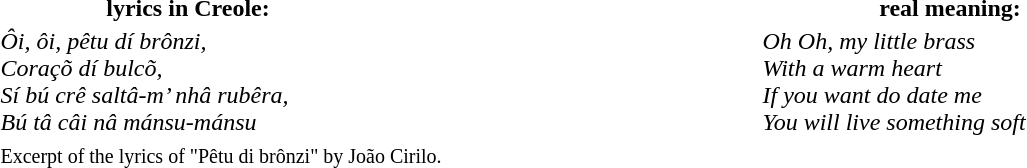<table>
<tr>
<th width="250">lyrics in Creole:</th>
<th width="250"></th>
<th width="250">real meaning:</th>
</tr>
<tr>
<td><em>Ôi, ôi, pêtu dí brônzi,<br>Coraçõ dí bulcõ,<br>Sí bú crê saltâ-m’ nhâ rubêra,<br>Bú tâ câi nâ mánsu-mánsu</em></td>
<td></td>
<td><em>Oh Oh, my little brass</em><br><em>With a warm heart</em><br><em>If you want do date me</em><br><em>You will live something soft</em></td>
</tr>
<tr>
<td colspan=3><small>Excerpt of the lyrics of "Pêtu di brônzi" by João Cirilo.</small></td>
</tr>
</table>
